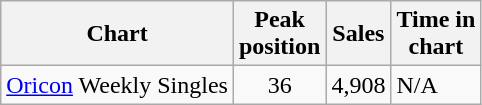<table class="wikitable">
<tr>
<th>Chart</th>
<th>Peak<br>position</th>
<th>Sales</th>
<th>Time in<br>chart</th>
</tr>
<tr>
<td><a href='#'>Oricon</a> Weekly Singles</td>
<td style="text-align:center;">36</td>
<td>4,908</td>
<td>N/A</td>
</tr>
</table>
